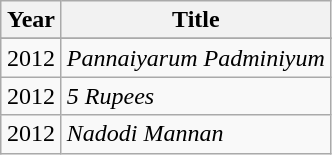<table class="wikitable sortable">
<tr>
<th width="33">Year</th>
<th>Title</th>
</tr>
<tr>
</tr>
<tr>
<td align="center">2012</td>
<td align="left"><em>Pannaiyarum Padminiyum</em></td>
</tr>
<tr>
<td align="center">2012</td>
<td align="left"><em>5 Rupees</em></td>
</tr>
<tr>
<td align="center">2012</td>
<td align="left"><em>Nadodi Mannan</em></td>
</tr>
</table>
